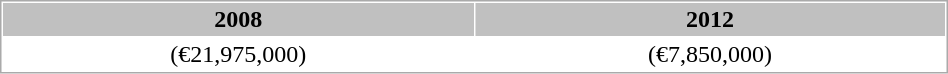<table border="0" cellpadding="2" cellspacing="1" style="width:50%; border:1px solid #aaa;">
<tr>
<th style="width:33%; background:silver;">2008</th>
<th style="width:33%; background:silver;">2012</th>
</tr>
<tr align=center>
<td>(€21,975,000)</td>
<td>(€7,850,000)</td>
</tr>
</table>
